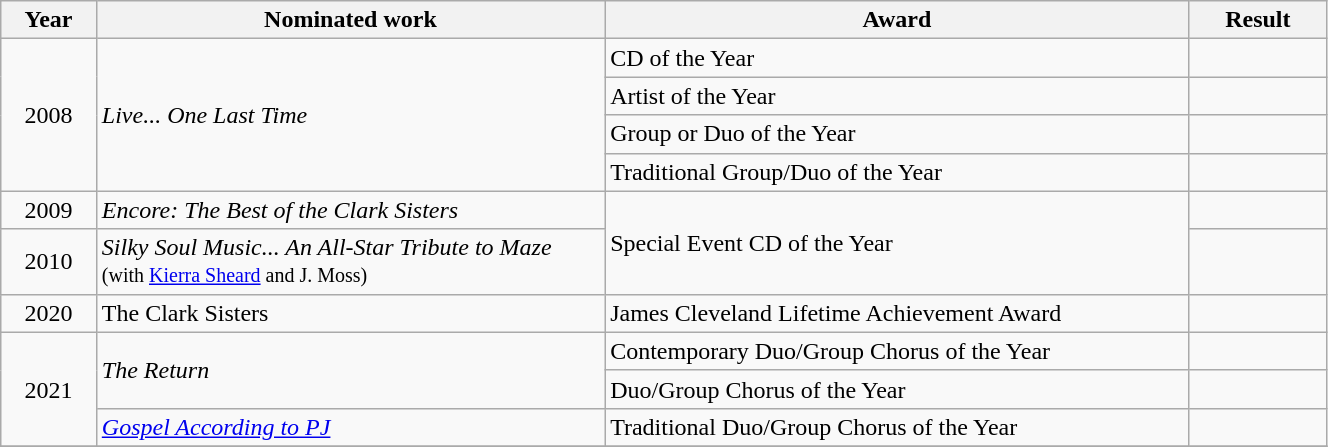<table class="wikitable" style="width:70%;">
<tr>
<th style="width:3%;">Year</th>
<th style="width:20%;">Nominated work</th>
<th style="width:23%;">Award</th>
<th style="width:5%;">Result</th>
</tr>
<tr>
<td align="center" rowspan="4">2008</td>
<td rowspan="4"><em>Live... One Last Time</em></td>
<td>CD of the Year</td>
<td></td>
</tr>
<tr>
<td>Artist of the Year</td>
<td></td>
</tr>
<tr>
<td>Group or Duo of the Year</td>
<td></td>
</tr>
<tr>
<td>Traditional Group/Duo of the Year</td>
<td></td>
</tr>
<tr>
<td align="center">2009</td>
<td><em>Encore: The Best of the Clark Sisters</em></td>
<td rowspan="2">Special Event CD of the Year</td>
<td></td>
</tr>
<tr>
<td align="center">2010</td>
<td><em>Silky Soul Music... An All-Star Tribute to Maze</em> <small>(with <a href='#'>Kierra Sheard</a> and J. Moss)</small></td>
<td></td>
</tr>
<tr>
<td align="center">2020</td>
<td>The Clark Sisters</td>
<td>James Cleveland Lifetime Achievement Award</td>
<td></td>
</tr>
<tr>
<td align="center" rowspan="3">2021</td>
<td rowspan="2"><em>The Return</em></td>
<td>Contemporary Duo/Group Chorus of the Year</td>
<td></td>
</tr>
<tr>
<td>Duo/Group Chorus of the Year</td>
<td></td>
</tr>
<tr>
<td><em><a href='#'>Gospel According to PJ</a></em></td>
<td>Traditional Duo/Group Chorus of the Year</td>
<td></td>
</tr>
<tr>
</tr>
</table>
